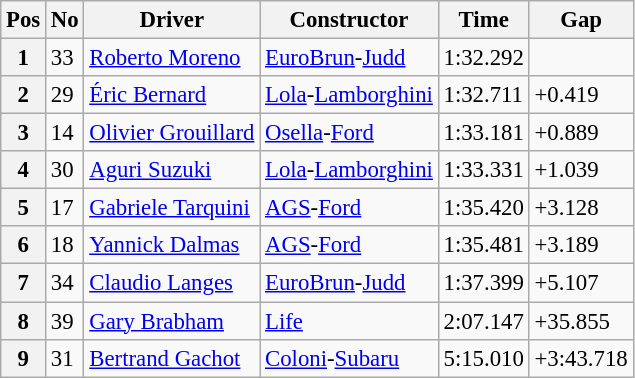<table class="wikitable sortable" style="font-size: 95%;">
<tr>
<th>Pos</th>
<th>No</th>
<th>Driver</th>
<th>Constructor</th>
<th>Time</th>
<th>Gap</th>
</tr>
<tr>
<th>1</th>
<td>33</td>
<td data-sort-value="MOR"> <a href='#'>Roberto Moreno</a></td>
<td><a href='#'>EuroBrun</a>-<a href='#'>Judd</a></td>
<td>1:32.292</td>
<td></td>
</tr>
<tr>
<th>2</th>
<td>29</td>
<td data-sort-value="BER"> <a href='#'>Éric Bernard</a></td>
<td><a href='#'>Lola</a>-<a href='#'>Lamborghini</a></td>
<td>1:32.711</td>
<td>+0.419</td>
</tr>
<tr>
<th>3</th>
<td>14</td>
<td data-sort-value="GRO"> <a href='#'>Olivier Grouillard</a></td>
<td><a href='#'>Osella</a>-<a href='#'>Ford</a></td>
<td>1:33.181</td>
<td>+0.889</td>
</tr>
<tr>
<th>4</th>
<td>30</td>
<td data-sort-value="SUZ"> <a href='#'>Aguri Suzuki</a></td>
<td><a href='#'>Lola</a>-<a href='#'>Lamborghini</a></td>
<td>1:33.331</td>
<td>+1.039</td>
</tr>
<tr>
<th>5</th>
<td>17</td>
<td data-sort-value="TAR"> <a href='#'>Gabriele Tarquini</a></td>
<td><a href='#'>AGS</a>-<a href='#'>Ford</a></td>
<td>1:35.420</td>
<td>+3.128</td>
</tr>
<tr>
<th>6</th>
<td>18</td>
<td data-sort-value="DAL"> <a href='#'>Yannick Dalmas</a></td>
<td><a href='#'>AGS</a>-<a href='#'>Ford</a></td>
<td>1:35.481</td>
<td>+3.189</td>
</tr>
<tr>
<th>7</th>
<td>34</td>
<td data-sort-value="LAN"> <a href='#'>Claudio Langes</a></td>
<td><a href='#'>EuroBrun</a>-<a href='#'>Judd</a></td>
<td>1:37.399</td>
<td>+5.107</td>
</tr>
<tr>
<th>8</th>
<td>39</td>
<td data-sort-value="BRA"> <a href='#'>Gary Brabham</a></td>
<td><a href='#'>Life</a></td>
<td>2:07.147</td>
<td>+35.855</td>
</tr>
<tr>
<th>9</th>
<td>31</td>
<td data-sort-value="GAC"> <a href='#'>Bertrand Gachot</a></td>
<td><a href='#'>Coloni</a>-<a href='#'>Subaru</a></td>
<td>5:15.010</td>
<td data-sort-value="+40">+3:43.718</td>
</tr>
</table>
